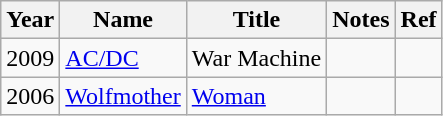<table class="wikitable">
<tr>
<th>Year</th>
<th>Name</th>
<th>Title</th>
<th>Notes</th>
<th>Ref</th>
</tr>
<tr>
<td>2009</td>
<td><a href='#'>AC/DC</a></td>
<td>War Machine</td>
<td></td>
<td></td>
</tr>
<tr>
<td>2006</td>
<td><a href='#'>Wolfmother</a></td>
<td><a href='#'>Woman</a></td>
<td></td>
<td></td>
</tr>
</table>
